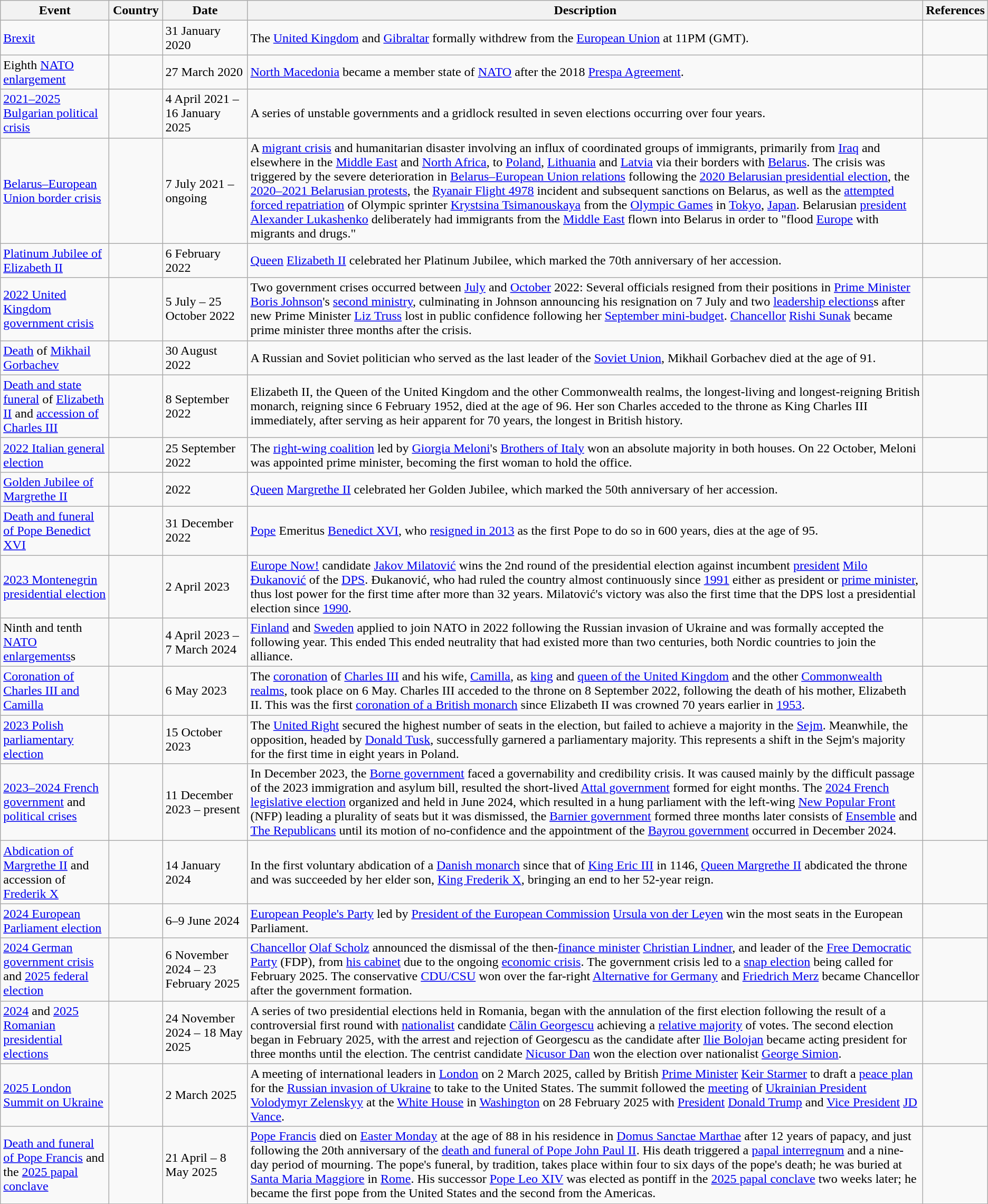<table class="wikitable mw-collapsible sortable">
<tr>
<th style="width:130px;">Event</th>
<th style="width:60px;">Country</th>
<th style="width:100px;">Date</th>
<th>Description</th>
<th>References</th>
</tr>
<tr>
<td><a href='#'>Brexit</a></td>
<td></td>
<td>31 January 2020</td>
<td>The <a href='#'>United Kingdom</a> and <a href='#'>Gibraltar</a> formally withdrew from the <a href='#'>European Union</a> at 11PM (GMT).</td>
<td></td>
</tr>
<tr>
<td>Eighth <a href='#'>NATO enlargement</a></td>
<td></td>
<td>27 March 2020</td>
<td><a href='#'>North Macedonia</a> became a member state of <a href='#'>NATO</a> after the 2018 <a href='#'>Prespa Agreement</a>.</td>
<td></td>
</tr>
<tr>
<td><a href='#'>2021–2025 Bulgarian political crisis</a></td>
<td></td>
<td>4 April 2021 – 16 January 2025</td>
<td>A series of unstable governments and a gridlock resulted in seven elections occurring over four years.</td>
<td></td>
</tr>
<tr>
<td><a href='#'>Belarus–European Union border crisis</a></td>
<td> </td>
<td>7 July 2021 – ongoing</td>
<td>A <a href='#'>migrant crisis</a> and humanitarian disaster involving an influx of coordinated groups of immigrants, primarily from <a href='#'>Iraq</a> and elsewhere in the <a href='#'>Middle East</a> and <a href='#'>North Africa</a>, to <a href='#'>Poland</a>, <a href='#'>Lithuania</a> and <a href='#'>Latvia</a> via their borders with <a href='#'>Belarus</a>. The crisis was triggered by the severe deterioration in <a href='#'>Belarus–European Union relations</a> following the <a href='#'>2020 Belarusian presidential election</a>, the <a href='#'>2020–2021 Belarusian protests</a>, the <a href='#'>Ryanair Flight 4978</a> incident and subsequent sanctions on Belarus, as well as the <a href='#'>attempted forced repatriation</a> of Olympic sprinter <a href='#'>Krystsina Tsimanouskaya</a> from the <a href='#'>Olympic Games</a> in <a href='#'>Tokyo</a>, <a href='#'>Japan</a>. Belarusian <a href='#'>president</a> <a href='#'>Alexander Lukashenko</a> deliberately had immigrants from the <a href='#'>Middle East</a> flown into Belarus in order to "flood <a href='#'>Europe</a> with migrants and drugs."</td>
<td></td>
</tr>
<tr>
<td><a href='#'>Platinum Jubilee of Elizabeth II</a></td>
<td></td>
<td>6 February 2022</td>
<td><a href='#'>Queen</a> <a href='#'>Elizabeth II</a> celebrated her Platinum Jubilee, which marked the 70th anniversary of her accession.</td>
<td></td>
</tr>
<tr>
<td><a href='#'>2022 United Kingdom government crisis</a></td>
<td></td>
<td>5 July – 25 October 2022</td>
<td>Two government crises occurred between <a href='#'>July</a> and <a href='#'>October</a> 2022: Several officials resigned from their positions in <a href='#'>Prime Minister</a> <a href='#'>Boris Johnson</a>'s <a href='#'>second ministry</a>, culminating in Johnson announcing his resignation on 7 July and two <a href='#'>leadership elections</a>s after new Prime Minister <a href='#'>Liz Truss</a> lost in public confidence following her <a href='#'>September mini-budget</a>. <a href='#'>Chancellor</a> <a href='#'>Rishi Sunak</a> became prime minister three months after the crisis.</td>
<td></td>
</tr>
<tr>
<td><a href='#'>Death</a> of <a href='#'>Mikhail Gorbachev</a></td>
<td></td>
<td>30 August 2022</td>
<td>A Russian and Soviet politician who served as the last leader of the <a href='#'>Soviet Union</a>, Mikhail Gorbachev died at the age of 91.</td>
<td></td>
</tr>
<tr>
<td><a href='#'>Death and state funeral</a> of <a href='#'>Elizabeth II</a> and <a href='#'>accession of Charles III</a></td>
<td></td>
<td>8 September 2022</td>
<td>Elizabeth II, the Queen of the United Kingdom and the other Commonwealth realms, the longest-living and longest-reigning British monarch, reigning since 6 February 1952, died at the age of 96. Her son Charles acceded to the throne as King Charles III immediately, after serving as heir apparent for 70 years, the longest in British history.</td>
<td></td>
</tr>
<tr>
<td><a href='#'>2022 Italian general election</a></td>
<td></td>
<td>25 September 2022</td>
<td>The <a href='#'>right-wing coalition</a> led by <a href='#'>Giorgia Meloni</a>'s <a href='#'>Brothers of Italy</a> won an absolute majority in both houses. On 22 October, Meloni was appointed prime minister, becoming the first woman to hold the office.</td>
<td></td>
</tr>
<tr>
<td><a href='#'>Golden Jubilee of Margrethe II</a></td>
<td></td>
<td>2022</td>
<td><a href='#'>Queen</a> <a href='#'>Margrethe II</a> celebrated her Golden Jubilee, which marked the 50th anniversary of her accession.</td>
<td></td>
</tr>
<tr>
<td><a href='#'>Death and funeral of Pope Benedict XVI</a></td>
<td></td>
<td>31 December 2022</td>
<td><a href='#'>Pope</a> Emeritus <a href='#'>Benedict XVI</a>, who <a href='#'>resigned in 2013</a> as the first Pope to do so in 600 years, dies at the age of 95.</td>
<td></td>
</tr>
<tr>
<td><a href='#'>2023 Montenegrin presidential election</a></td>
<td></td>
<td>2 April 2023</td>
<td><a href='#'>Europe Now!</a> candidate <a href='#'>Jakov Milatović</a> wins the 2nd round of the presidential election against incumbent <a href='#'>president</a> <a href='#'>Milo Đukanović</a> of the <a href='#'>DPS</a>. Đukanović, who had ruled the country almost continuously since <a href='#'>1991</a> either as president or <a href='#'>prime minister</a>, thus lost power for the first time after more than 32 years. Milatović's victory was also the first time that the DPS lost a presidential election since <a href='#'>1990</a>.</td>
<td></td>
</tr>
<tr>
<td>Ninth and tenth <a href='#'>NATO enlargements</a>s</td>
<td></td>
<td>4 April 2023 – 7 March 2024</td>
<td><a href='#'>Finland</a> and <a href='#'>Sweden</a> applied to join NATO in 2022 following the Russian invasion of Ukraine and was formally accepted the following year. This ended This ended neutrality that had existed more than two centuries, both Nordic countries to join the alliance.</td>
<td></td>
</tr>
<tr>
<td><a href='#'>Coronation of Charles III and Camilla</a></td>
<td></td>
<td>6 May 2023</td>
<td>The <a href='#'>coronation</a> of <a href='#'>Charles III</a> and his wife, <a href='#'>Camilla</a>, as <a href='#'>king</a> and <a href='#'>queen of the United Kingdom</a> and the other <a href='#'>Commonwealth realms</a>, took place on 6 May. Charles III acceded to the throne on 8 September 2022, following the death of his mother, Elizabeth II. This was the first <a href='#'>coronation of a British monarch</a> since Elizabeth II was crowned 70 years earlier in <a href='#'>1953</a>.</td>
<td></td>
</tr>
<tr>
<td><a href='#'>2023 Polish parliamentary election</a></td>
<td></td>
<td>15 October 2023</td>
<td>The <a href='#'>United Right</a> secured the highest number of seats in the election, but failed to achieve a majority in the <a href='#'>Sejm</a>. Meanwhile, the opposition, headed by <a href='#'>Donald Tusk</a>, successfully garnered a parliamentary majority. This represents a shift in the Sejm's majority for the first time in eight years in Poland.</td>
<td></td>
</tr>
<tr>
<td><a href='#'>2023–2024 French government</a> and <a href='#'>political crises</a></td>
<td></td>
<td>11 December 2023 – present</td>
<td>In December 2023, the <a href='#'>Borne government</a> faced a governability and credibility crisis. It was caused mainly by the difficult passage of the 2023 immigration and asylum bill, resulted the short-lived <a href='#'>Attal government</a> formed for eight months. The <a href='#'>2024 French legislative election</a> organized and held in June 2024, which resulted in a hung parliament with the left-wing <a href='#'>New Popular Front</a> (NFP) leading a plurality of seats but it was dismissed, the <a href='#'>Barnier government</a> formed three months later consists of <a href='#'>Ensemble</a> and <a href='#'>The Republicans</a> until its motion of no-confidence and the appointment of the <a href='#'>Bayrou government</a> occurred in December 2024.</td>
<td></td>
</tr>
<tr>
<td><a href='#'>Abdication of Margrethe II</a> and accession of <a href='#'>Frederik X</a></td>
<td></td>
<td>14 January 2024</td>
<td>In the first voluntary abdication of a <a href='#'>Danish monarch</a> since that of <a href='#'>King Eric III</a> in 1146, <a href='#'>Queen Margrethe II</a> abdicated the throne and was succeeded by her elder son, <a href='#'>King Frederik X</a>, bringing an end to her 52-year reign.</td>
<td></td>
</tr>
<tr>
<td><a href='#'>2024 European Parliament election</a></td>
<td></td>
<td>6–9 June 2024</td>
<td><a href='#'>European People's Party</a> led by <a href='#'>President of the European Commission</a> <a href='#'>Ursula von der Leyen</a> win the most seats in the European Parliament.</td>
<td></td>
</tr>
<tr>
<td><a href='#'>2024 German government crisis</a> and <a href='#'>2025 federal election</a></td>
<td></td>
<td>6 November 2024 – 23 February 2025</td>
<td><a href='#'>Chancellor</a> <a href='#'>Olaf Scholz</a> announced the dismissal of the then-<a href='#'>finance minister</a> <a href='#'>Christian Lindner</a>, and leader of the <a href='#'>Free Democratic Party</a> (FDP), from <a href='#'>his cabinet</a> due to the ongoing <a href='#'>economic crisis</a>. The government crisis led to a <a href='#'>snap election</a> being called for February 2025. The conservative <a href='#'>CDU/CSU</a> won over the far-right <a href='#'>Alternative for Germany</a> and <a href='#'>Friedrich Merz</a> became Chancellor after the government formation.</td>
<td></td>
</tr>
<tr>
<td><a href='#'>2024</a> and <a href='#'>2025 Romanian presidential elections</a></td>
<td></td>
<td>24 November 2024 – 18 May 2025</td>
<td>A series of two presidential elections held in Romania, began with the annulation of the first election following the result of a controversial first round with <a href='#'>nationalist</a> candidate <a href='#'>Călin Georgescu</a> achieving a <a href='#'>relative majority</a> of votes. The second election began in February 2025, with the arrest and rejection of Georgescu as the candidate after <a href='#'>Ilie Bolojan</a> became acting president for three months until the election. The centrist candidate <a href='#'>Nicusor Dan</a> won the election over nationalist <a href='#'>George Simion</a>.</td>
<td></td>
</tr>
<tr>
<td><a href='#'>2025 London Summit on Ukraine</a></td>
<td></td>
<td>2 March 2025</td>
<td>A meeting of international leaders in <a href='#'>London</a> on 2 March 2025, called by British <a href='#'>Prime Minister</a> <a href='#'>Keir Starmer</a> to draft a <a href='#'>peace plan</a> for the <a href='#'>Russian invasion of Ukraine</a> to take to the United States. The summit followed the <a href='#'>meeting</a> of <a href='#'>Ukrainian President</a> <a href='#'>Volodymyr Zelenskyy</a> at the <a href='#'>White House</a> in <a href='#'>Washington</a> on 28 February 2025 with <a href='#'>President</a> <a href='#'>Donald Trump</a> and <a href='#'>Vice President</a> <a href='#'>JD Vance</a>.</td>
<td></td>
</tr>
<tr>
<td><a href='#'>Death and funeral of Pope Francis</a> and the <a href='#'>2025 papal conclave</a></td>
<td></td>
<td>21 April – 8 May 2025</td>
<td><a href='#'>Pope Francis</a> died on <a href='#'>Easter Monday</a> at the age of 88 in his residence in <a href='#'>Domus Sanctae Marthae</a> after 12 years of papacy, and just following the 20th anniversary of the <a href='#'>death and funeral of Pope John Paul II</a>. His death triggered a <a href='#'>papal interregnum</a> and a nine-day period of mourning. The pope's funeral, by tradition, takes place within four to six days of the pope's death; he was buried at <a href='#'>Santa Maria Maggiore</a> in <a href='#'>Rome</a>. His successor <a href='#'>Pope Leo XIV</a> was elected as pontiff in the <a href='#'>2025 papal conclave</a> two weeks later; he became the first pope from the United States and the second from the Americas.</td>
<td></td>
</tr>
</table>
